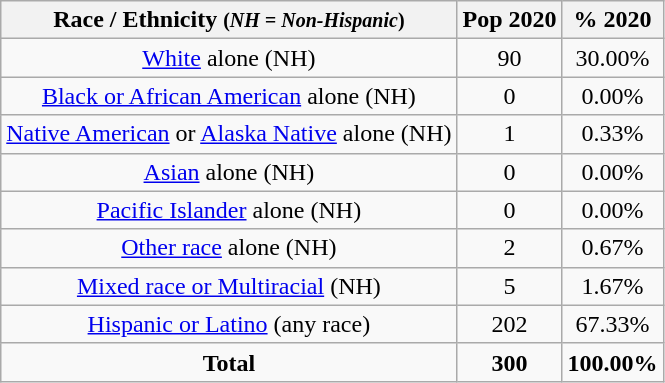<table class="wikitable" style="text-align:center;">
<tr>
<th>Race / Ethnicity <small>(<em>NH = Non-Hispanic</em>)</small></th>
<th>Pop 2020</th>
<th>% 2020</th>
</tr>
<tr>
<td><a href='#'>White</a> alone (NH)</td>
<td>90</td>
<td>30.00%</td>
</tr>
<tr>
<td><a href='#'>Black or African American</a> alone (NH)</td>
<td>0</td>
<td>0.00%</td>
</tr>
<tr>
<td><a href='#'>Native American</a> or <a href='#'>Alaska Native</a> alone (NH)</td>
<td>1</td>
<td>0.33%</td>
</tr>
<tr>
<td><a href='#'>Asian</a> alone (NH)</td>
<td>0</td>
<td>0.00%</td>
</tr>
<tr>
<td><a href='#'>Pacific Islander</a> alone (NH)</td>
<td>0</td>
<td>0.00%</td>
</tr>
<tr>
<td><a href='#'>Other race</a> alone (NH)</td>
<td>2</td>
<td>0.67%</td>
</tr>
<tr>
<td><a href='#'>Mixed race or Multiracial</a> (NH)</td>
<td>5</td>
<td>1.67%</td>
</tr>
<tr>
<td><a href='#'>Hispanic or Latino</a> (any race)</td>
<td>202</td>
<td>67.33%</td>
</tr>
<tr>
<td><strong>Total</strong></td>
<td><strong>300</strong></td>
<td><strong>100.00%</strong></td>
</tr>
</table>
